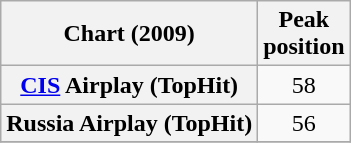<table class="wikitable sortable plainrowheaders" style="text-align:center">
<tr>
<th scope="col">Chart (2009)</th>
<th scope="col">Peak<br>position</th>
</tr>
<tr>
<th scope="row"><a href='#'>CIS</a> Airplay (TopHit)</th>
<td>58</td>
</tr>
<tr>
<th scope="row">Russia Airplay (TopHit)</th>
<td>56</td>
</tr>
<tr>
</tr>
</table>
